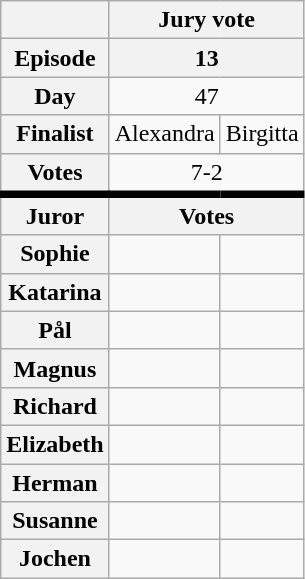<table class="wikitable" style="text-align:center;">
<tr>
<th></th>
<th scope="col" colspan="3">Jury vote</th>
</tr>
<tr>
<th scope="row">Episode</th>
<th scope="col" colspan="2">13</th>
</tr>
<tr>
<th scope="row">Day</th>
<td colspan="2">47</td>
</tr>
<tr>
<th scope="row">Finalist</th>
<td>Alexandra</td>
<td>Birgitta</td>
</tr>
<tr>
<th scope="row">Votes</th>
<td colspan="2">7-2</td>
</tr>
<tr style="border-top:5px solid; height:0px;">
<th scope="col">Juror</th>
<th scope="col" colspan="2">Votes</th>
</tr>
<tr>
<th scope="row">Sophie</th>
<td></td>
<td></td>
</tr>
<tr>
<th scope="row">Katarina</th>
<td></td>
<td></td>
</tr>
<tr>
<th scope="row">Pål</th>
<td></td>
<td></td>
</tr>
<tr>
<th scope="row">Magnus</th>
<td></td>
<td></td>
</tr>
<tr>
<th scope="row">Richard</th>
<td></td>
<td></td>
</tr>
<tr>
<th scope="row">Elizabeth</th>
<td></td>
<td></td>
</tr>
<tr>
<th scope="row">Herman</th>
<td></td>
<td></td>
</tr>
<tr>
<th scope="row">Susanne</th>
<td></td>
<td></td>
</tr>
<tr>
<th scope="row">Jochen</th>
<td></td>
<td></td>
</tr>
</table>
